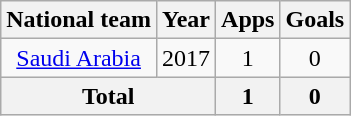<table class="wikitable" style="text-align:center">
<tr>
<th>National team</th>
<th>Year</th>
<th>Apps</th>
<th>Goals</th>
</tr>
<tr>
<td><a href='#'>Saudi Arabia</a></td>
<td>2017</td>
<td>1</td>
<td>0</td>
</tr>
<tr>
<th colspan=2>Total</th>
<th>1</th>
<th>0</th>
</tr>
</table>
